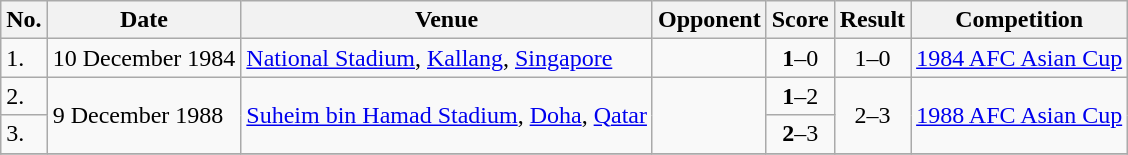<table class="wikitable">
<tr>
<th>No.</th>
<th>Date</th>
<th>Venue</th>
<th>Opponent</th>
<th>Score</th>
<th>Result</th>
<th>Competition</th>
</tr>
<tr>
<td>1.</td>
<td>10 December 1984</td>
<td><a href='#'>National Stadium</a>, <a href='#'>Kallang</a>, <a href='#'>Singapore</a></td>
<td></td>
<td align=center><strong>1</strong>–0</td>
<td align=center>1–0</td>
<td><a href='#'>1984 AFC Asian Cup</a></td>
</tr>
<tr>
<td>2.</td>
<td rowspan=2>9 December 1988</td>
<td rowspan=2><a href='#'>Suheim bin Hamad Stadium</a>, <a href='#'>Doha</a>, <a href='#'>Qatar</a></td>
<td rowspan=2></td>
<td align=center><strong>1</strong>–2</td>
<td rowspan=2 align=center>2–3</td>
<td rowspan=2><a href='#'>1988 AFC Asian Cup</a></td>
</tr>
<tr>
<td>3.</td>
<td align=center><strong>2</strong>–3</td>
</tr>
<tr>
</tr>
</table>
